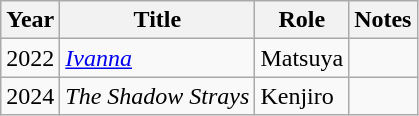<table class="wikitable">
<tr>
<th>Year</th>
<th>Title</th>
<th>Role</th>
<th>Notes</th>
</tr>
<tr>
<td>2022</td>
<td><em><a href='#'>Ivanna</a></em></td>
<td>Matsuya</td>
<td></td>
</tr>
<tr>
<td>2024</td>
<td><em>The Shadow Strays</em></td>
<td>Kenjiro</td>
<td></td>
</tr>
</table>
